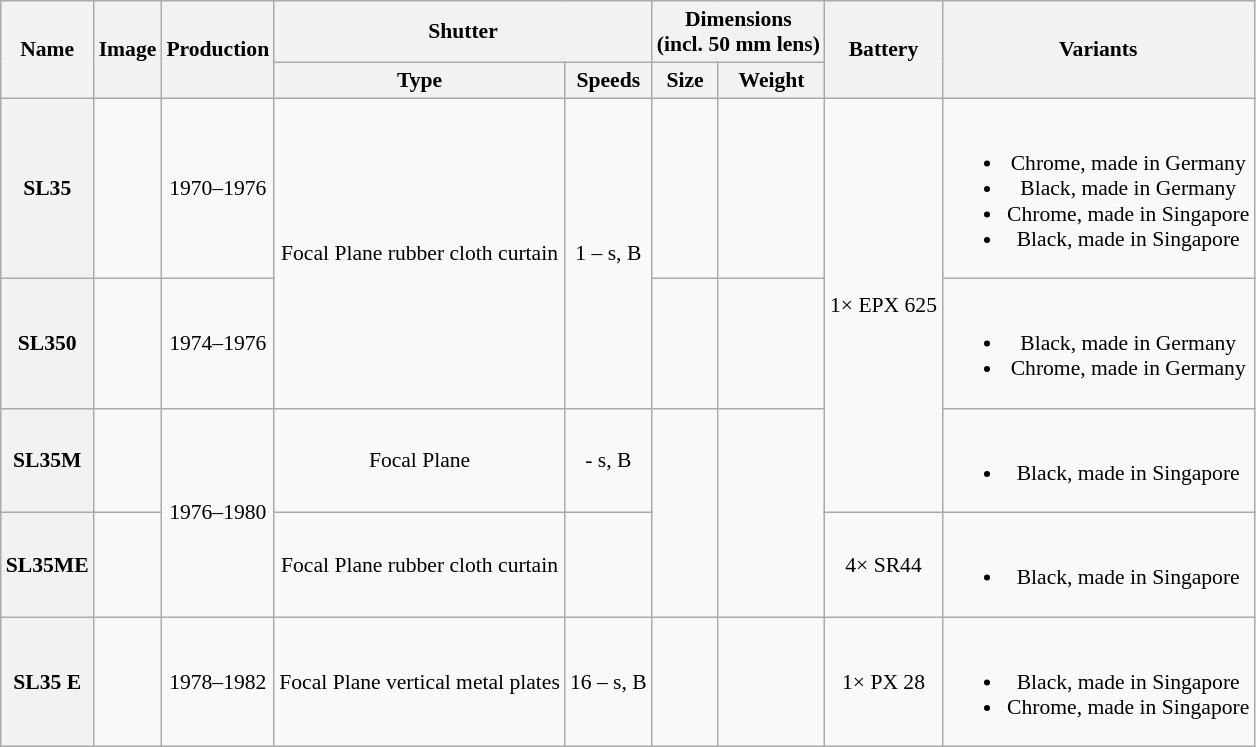<table class="wikitable sortable" style="font-size:90%;text-align:center;">
<tr>
<th rowspan=2>Name</th>
<th rowspan=2 class="unsortable">Image</th>
<th rowspan=2>Production</th>
<th colspan=2>Shutter</th>
<th colspan=2>Dimensions<br>(incl. 50 mm  lens)</th>
<th rowspan=2>Battery</th>
<th rowspan=2 class="unsortable">Variants</th>
</tr>
<tr>
<th>Type</th>
<th>Speeds</th>
<th>Size</th>
<th>Weight</th>
</tr>
<tr>
<th>SL35</th>
<td></td>
<td>1970–1976</td>
<td rowspan=2>Focal Plane rubber cloth curtain</td>
<td rowspan=2>1 – s, B</td>
<td></td>
<td></td>
<td rowspan=3>1× EPX 625</td>
<td><br><ul><li>Chrome, made in Germany</li><li>Black, made in Germany</li><li>Chrome, made in Singapore</li><li>Black, made in Singapore</li></ul></td>
</tr>
<tr>
<th>SL350</th>
<td></td>
<td>1974–1976</td>
<td></td>
<td></td>
<td><br><ul><li>Black, made in Germany</li><li>Chrome, made in Germany</li></ul></td>
</tr>
<tr>
<th>SL35M</th>
<td></td>
<td rowspan=2>1976–1980</td>
<td>Focal Plane</td>
<td> - s, B</td>
<td rowspan=2></td>
<td rowspan=2></td>
<td><br><ul><li>Black, made in Singapore</li></ul></td>
</tr>
<tr>
<th>SL35ME</th>
<td></td>
<td>Focal Plane rubber cloth curtain</td>
<td></td>
<td>4× SR44</td>
<td><br><ul><li>Black, made in Singapore</li></ul></td>
</tr>
<tr>
<th>SL35 E</th>
<td></td>
<td>1978–1982</td>
<td>Focal Plane vertical metal plates</td>
<td>16 – s, B</td>
<td></td>
<td></td>
<td>1× PX 28</td>
<td><br><ul><li>Black, made in Singapore</li><li>Chrome, made in Singapore</li></ul></td>
</tr>
</table>
